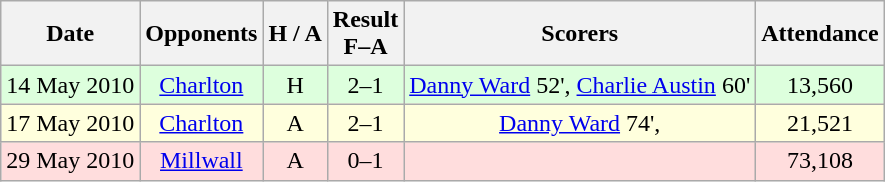<table class="wikitable" style="text-align:center">
<tr>
<th>Date</th>
<th>Opponents</th>
<th>H / A</th>
<th>Result<br>F–A</th>
<th>Scorers</th>
<th>Attendance</th>
</tr>
<tr bgcolor=#ddffdd>
<td>14 May 2010</td>
<td><a href='#'>Charlton</a></td>
<td>H</td>
<td>2–1</td>
<td><a href='#'>Danny Ward</a> 52', <a href='#'>Charlie Austin</a> 60'</td>
<td>13,560</td>
</tr>
<tr bgcolor=#ffffdd>
<td>17 May 2010</td>
<td><a href='#'>Charlton</a></td>
<td>A</td>
<td>2–1 </td>
<td><a href='#'>Danny Ward</a> 74',</td>
<td>21,521</td>
</tr>
<tr bgcolor=#ffdddd>
<td>29 May 2010</td>
<td><a href='#'>Millwall</a></td>
<td>A</td>
<td>0–1</td>
<td></td>
<td>73,108</td>
</tr>
</table>
